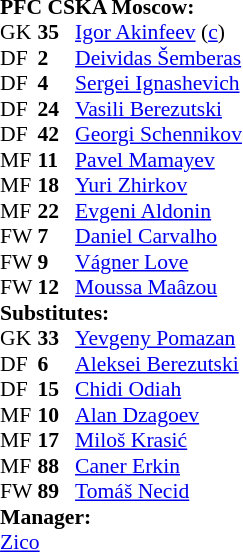<table style="font-size: 90%" cellspacing="0" cellpadding="0" align=center>
<tr>
<td colspan="4"><strong>PFC CSKA Moscow:</strong></td>
</tr>
<tr>
<th width=25></th>
<th width=25></th>
</tr>
<tr>
<td>GK</td>
<td><strong>35</strong></td>
<td> <a href='#'>Igor Akinfeev</a>  (<a href='#'>c</a>)</td>
</tr>
<tr>
<td>DF</td>
<td><strong>2</strong></td>
<td> <a href='#'>Deividas Šemberas</a></td>
</tr>
<tr>
<td>DF</td>
<td><strong>4</strong></td>
<td> <a href='#'>Sergei Ignashevich</a></td>
</tr>
<tr>
<td>DF</td>
<td><strong>24</strong></td>
<td> <a href='#'>Vasili Berezutski</a></td>
</tr>
<tr>
<td>DF</td>
<td><strong>42</strong></td>
<td> <a href='#'>Georgi Schennikov</a></td>
</tr>
<tr>
<td>MF</td>
<td><strong>11</strong></td>
<td> <a href='#'>Pavel Mamayev</a></td>
<td></td>
</tr>
<tr>
<td>MF</td>
<td><strong>18</strong></td>
<td> <a href='#'>Yuri Zhirkov</a></td>
<td></td>
</tr>
<tr>
<td>MF</td>
<td><strong>22</strong></td>
<td> <a href='#'>Evgeni Aldonin</a></td>
<td></td>
</tr>
<tr>
<td>FW</td>
<td><strong>7</strong></td>
<td> <a href='#'>Daniel Carvalho</a></td>
<td></td>
</tr>
<tr>
<td>FW</td>
<td><strong>9</strong></td>
<td> <a href='#'>Vágner Love</a></td>
</tr>
<tr>
<td>FW</td>
<td><strong>12</strong></td>
<td> <a href='#'>Moussa Maâzou</a></td>
<td></td>
</tr>
<tr>
<td colspan=3><strong>Substitutes:</strong></td>
</tr>
<tr>
<td>GK</td>
<td><strong>33</strong></td>
<td> <a href='#'>Yevgeny Pomazan</a></td>
</tr>
<tr>
<td>DF</td>
<td><strong>6</strong></td>
<td> <a href='#'>Aleksei Berezutski</a></td>
<td></td>
</tr>
<tr>
<td>DF</td>
<td><strong>15</strong></td>
<td> <a href='#'>Chidi Odiah</a></td>
</tr>
<tr>
<td>MF</td>
<td><strong>10</strong></td>
<td> <a href='#'>Alan Dzagoev</a></td>
</tr>
<tr>
<td>MF</td>
<td><strong>17</strong></td>
<td> <a href='#'>Miloš Krasić</a></td>
<td></td>
</tr>
<tr>
<td>MF</td>
<td><strong>88</strong></td>
<td> <a href='#'>Caner Erkin</a></td>
</tr>
<tr>
<td>FW</td>
<td><strong>89</strong></td>
<td> <a href='#'>Tomáš Necid</a></td>
</tr>
<tr>
<td colspan=3><strong>Manager:</strong></td>
</tr>
<tr>
<td colspan=4> <a href='#'>Zico</a></td>
</tr>
<tr>
</tr>
</table>
